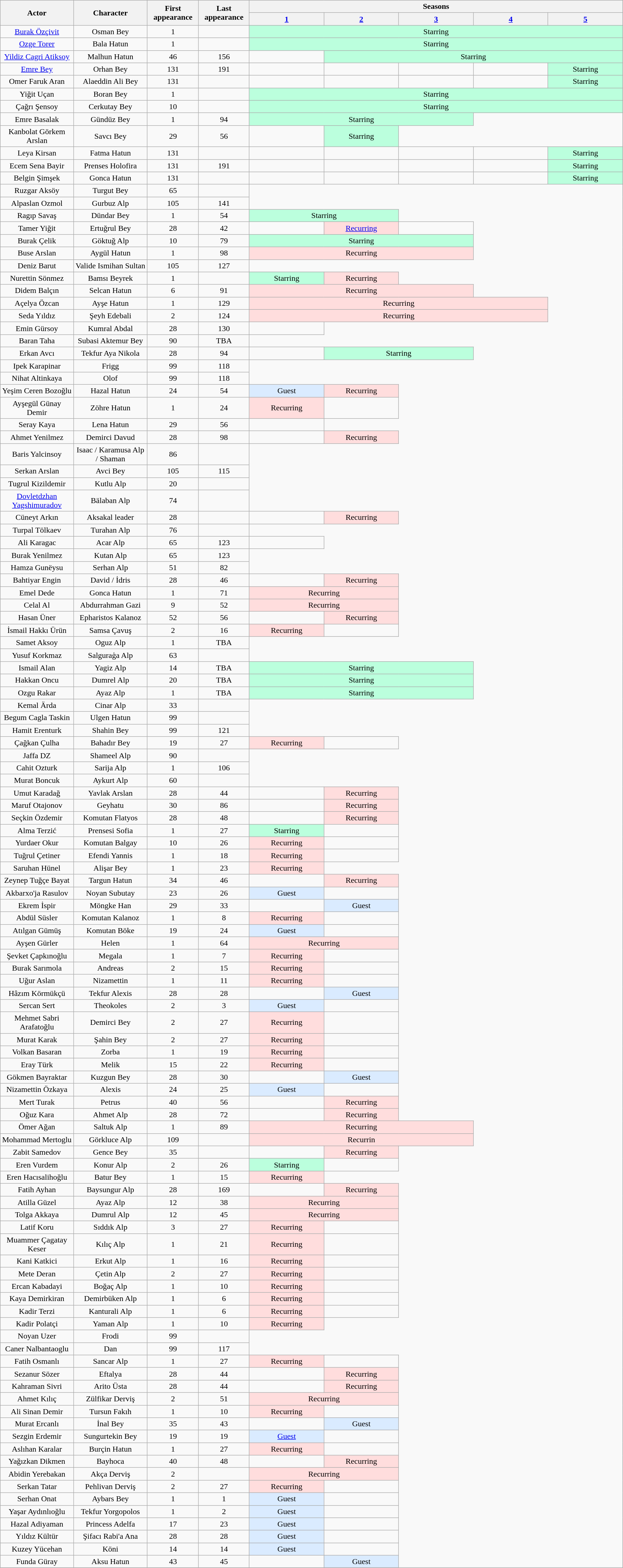<table class="wikitable sortable" style="text-align:center;width:100%;">
<tr>
<th rowspan="2">Actor</th>
<th rowspan="2">Character</th>
<th rowspan="2">First appearance</th>
<th rowspan="2">Last appearance</th>
<th colspan="5">Seasons</th>
</tr>
<tr>
<th style="width:12%;"><a href='#'>1</a></th>
<th style="width:12%;"><a href='#'>2</a></th>
<th style="width:12%;"><a href='#'>3</a></th>
<th style="width:12%;"><a href='#'>4</a></th>
<th style="width:12%;"><a href='#'>5</a></th>
</tr>
<tr>
<td><a href='#'>Burak Özçivit</a></td>
<td>Osman Bey</td>
<td>1</td>
<td></td>
<td colspan="5" style="background:#bfd;vertical-align:middle;text-align:center;" class="table-main">Starring</td>
</tr>
<tr>
<td><a href='#'>Ozge Torer</a></td>
<td>Bala Hatun</td>
<td>1</td>
<td></td>
<td colspan="5" style="background:#bfd;vertical-align:middle;text-align:center;" class="table-main">Starring</td>
</tr>
<tr>
<td><a href='#'>Yildiz Cagri Atiksoy</a></td>
<td>Malhun Hatun</td>
<td>46</td>
<td>156</td>
<td></td>
<td colspan="5" style="background: #bfd; color: black; vertical-align: middle; text-align: center; " class="table-main"-starring">Starring</td>
</tr>
<tr>
<td><a href='#'>Emre Bey</a></td>
<td>Orhan Bey</td>
<td>131</td>
<td>191</td>
<td></td>
<td></td>
<td></td>
<td></td>
<td style="background: #bfd; color: black; vertical-align: middle; text-align: center; " class="table-main">Starring</td>
</tr>
<tr>
<td>Omer Faruk Aran</td>
<td>Alaeddin Ali Bey</td>
<td>131</td>
<td></td>
<td></td>
<td></td>
<td></td>
<td></td>
<td style="background: #bfd; color: black; vertical-align: middle; text-align: center; " class="table-main">Starring</td>
</tr>
<tr>
<td>Yiğit Uçan</td>
<td>Boran Bey</td>
<td>1</td>
<td></td>
<td colspan="5" style="background:#bfd;vertical-align:middle;text-align:center;" class="table-main">Starring</td>
</tr>
<tr>
<td>Çağrı Şensoy</td>
<td>Cerkutay Bey</td>
<td>10</td>
<td></td>
<td colspan="5" style="background:#bfd;vertical-align:middle;text-align:center;" class="table-main">Starring</td>
</tr>
<tr>
<td>Emre Basalak</td>
<td>Gündüz Bey</td>
<td>1</td>
<td>94</td>
<td colspan="3" style="background: #bfd; color: black; vertical-align: middle; text-align: center; " class="table-main">Starring</td>
</tr>
<tr>
<td>Kanbolat Görkem Arslan</td>
<td>Savcı Bey</td>
<td>29</td>
<td>56</td>
<td></td>
<td style="background: #bfd; color: black; vertical-align: middle; text-align: center; " class="table-main">Starring</td>
</tr>
<tr>
<td>Leya Kirsan</td>
<td>Fatma Hatun</td>
<td>131</td>
<td></td>
<td></td>
<td></td>
<td></td>
<td></td>
<td style="background: #bfd; color: black; vertical-align: middle; text-align: center; " class="table-main">Starring</td>
</tr>
<tr>
<td>Ecem Sena Bayir</td>
<td>Prenses Holofira</td>
<td>131</td>
<td>191</td>
<td></td>
<td></td>
<td></td>
<td></td>
<td style="background: #bfd; color: black; vertical-align: middle; text-align: center; " class="table-main">Starring</td>
</tr>
<tr>
<td>Belgin Şimşek</td>
<td>Gonca Hatun</td>
<td>131</td>
<td></td>
<td></td>
<td></td>
<td></td>
<td></td>
<td style="background: #bfd; color: black; vertical-align: middle; text-align: center; " class="table-main">Starring</td>
</tr>
<tr>
<td>Ruzgar Aksöy</td>
<td>Turgut Bey</td>
<td>65</td>
<td></td>
</tr>
<tr>
<td>Alpaslan Ozmol</td>
<td>Gurbuz Alp</td>
<td>105</td>
<td>141</td>
</tr>
<tr>
<td>Ragıp Savaş</td>
<td>Dündar Bey</td>
<td>1</td>
<td>54</td>
<td colspan="2" style="background:#bfd;vertical-align:middle;text-align:center;" class="table-main">Starring</td>
</tr>
<tr>
<td>Tamer Yiğit</td>
<td>Ertuğrul Bey</td>
<td>28</td>
<td>42</td>
<td></td>
<td style="background: #ffdddd; color: black; vertical-align: middle; text-align: center; " class="table-recurring"><a href='#'>Recurring</a></td>
<td></td>
</tr>
<tr>
<td>Burak Çelik</td>
<td>Göktuğ Alp</td>
<td>10</td>
<td>79</td>
<td colspan="3" style="background:#bfd;vertical-align:middle;text-align:center;" class="table-main">Starring</td>
</tr>
<tr>
<td>Buse Arslan</td>
<td>Aygül Hatun</td>
<td>1</td>
<td>98</td>
<td colspan="3" style="background: #ffdddd; color: black; vertical-align: middle; text-align: center; " class="table-recurring">Recurring</td>
</tr>
<tr>
<td>Deniz Barut</td>
<td>Valide Ismihan Sultan</td>
<td>105</td>
<td>127</td>
</tr>
<tr>
<td>Nurettin Sönmez</td>
<td>Bamsı Beyrek</td>
<td>1</td>
<td></td>
<td style="background:#bfd;vertical-align:middle;text-align:center;" class="table-main">Starring</td>
<td style="background: #ffdddd; colour: black; vertical-align: middle; text-align: centre; " class="table-recurring">Recurring</td>
</tr>
<tr>
<td>Didem Balçın</td>
<td>Selcan Hatun</td>
<td>6</td>
<td>91</td>
<td colspan="3" style="background: #ffdddd; color: black; vertical-align: middle; text-align: center; " class="table-recurring">Recurring</td>
</tr>
<tr>
<td>Açelya Özcan</td>
<td>Ayşe Hatun</td>
<td>1</td>
<td>129</td>
<td colspan="4" style="background: #ffdddd; color: black; vertical-align: middle; text-align: center; " class="table-recurring">Recurring</td>
</tr>
<tr>
<td>Seda Yıldız</td>
<td>Şeyh Edebali</td>
<td>2</td>
<td>124</td>
<td colspan="4" style="background: #ffdddd; color: black; vertical-align: middle; text-align: center; " class="table-recurring">Recurring</td>
</tr>
<tr>
<td>Emin Gürsoy</td>
<td>Kumral Abdal</td>
<td>28</td>
<td>130</td>
<td></td>
</tr>
<tr>
<td>Baran Taha</td>
<td>Subasi Aktemur Bey</td>
<td>90</td>
<td small>TBA</td>
</tr>
<tr>
<td>Erkan Avcı</td>
<td>Tekfur Aya Nikola</td>
<td>28</td>
<td>94</td>
<td></td>
<td colspan="2" style="background:#bfd;vertical-align:middle;text-align:center;" class="table-main">Starring</td>
</tr>
<tr>
<td>Ipek Karapinar</td>
<td>Frigg</td>
<td>99</td>
<td>118</td>
</tr>
<tr>
<td>Nihat Altinkaya</td>
<td>Olof</td>
<td>99</td>
<td>118</td>
</tr>
<tr>
<td>Yeşim Ceren Bozoğlu</td>
<td>Hazal Hatun</td>
<td>24</td>
<td>54</td>
<td style="background: #DAEBFF; vertical-align: middle; text-align: center; " class="table-guest">Guest</td>
<td style="background: #ffdddd; color: black; vertical-align: middle; text-align: center; " class="table-recurring">Recurring</td>
</tr>
<tr>
<td>Ayşegül Günay Demir</td>
<td>Zöhre Hatun</td>
<td>1</td>
<td>24</td>
<td style="background: #ffdddd; color: black; vertical-align: middle; text-align: center; " class="table-recurring">Recurring</td>
<td></td>
</tr>
<tr>
<td>Seray Kaya</td>
<td>Lena Hatun</td>
<td>29</td>
<td>56</td>
<td></td>
</tr>
<tr>
<td>Ahmet Yenilmez</td>
<td>Demirci Davud</td>
<td>28</td>
<td>98</td>
<td></td>
<td style="background: #ffdddd; color: black; vertical-align: middle; text-align: center; " class="table-recurring">Recurring</td>
</tr>
<tr>
<td>Baris Yalcinsoy</td>
<td>Isaac / Karamusa Alp / Shaman</td>
<td>86</td>
<td></td>
</tr>
<tr>
<td>Serkan Arslan</td>
<td>Avci Bey</td>
<td>105</td>
<td>115</td>
</tr>
<tr>
<td>Tugrul Kizildemir</td>
<td>Kutlu Alp</td>
<td>20</td>
<td></td>
</tr>
<tr>
<td><a href='#'>Dovletdzhan Yagshimuradov</a></td>
<td>Bälaban Alp</td>
<td>74</td>
<td></td>
</tr>
<tr>
<td>Cüneyt Arkın</td>
<td>Aksakal leader</td>
<td>28</td>
<td></td>
<td></td>
<td style="background: #ffdddd; color: black; vertical-align: middle; text-align: center; " class="table-recurring">Recurring</td>
</tr>
<tr>
<td>Turpal Tölkaev</td>
<td>Turahan Alp</td>
<td>76</td>
<td></td>
</tr>
<tr>
<td>Ali Karagac</td>
<td>Acar Alp</td>
<td>65</td>
<td>123</td>
<td></td>
</tr>
<tr>
<td>Burak Yenilmez</td>
<td>Kutan Alp</td>
<td>65</td>
<td>123</td>
</tr>
<tr>
<td>Hamza Gunëysu</td>
<td>Serhan Alp</td>
<td>51</td>
<td>82</td>
</tr>
<tr>
<td>Bahtiyar Engin</td>
<td>David / İdris</td>
<td>28</td>
<td>46</td>
<td></td>
<td style="background: #ffdddd; color: black; vertical-align: middle; text-align: center; " class="table-recurring">Recurring</td>
</tr>
<tr>
<td>Emel Dede</td>
<td>Gonca Hatun</td>
<td>1</td>
<td>71</td>
<td colspan="2" style="background: #ffdddd; color: black; vertical-align: middle; text-align: center; " class="table-recurring">Recurring</td>
</tr>
<tr>
<td>Celal Al</td>
<td>Abdurrahman Gazi</td>
<td>9</td>
<td>52</td>
<td colspan="2" style="background: #ffdddd; color: black; vertical-align: middle; text-align: center; " class="table-recurring">Recurring</td>
</tr>
<tr>
<td>Hasan Üner</td>
<td>Epharistos Kalanoz</td>
<td>52</td>
<td>56</td>
<td></td>
<td style="background: #ffdddd; color: black; vertical-align: middle; text-align: center; " class="table-recurring">Recurring</td>
</tr>
<tr>
<td>İsmail Hakkı Ürün</td>
<td>Samsa Çavuş</td>
<td>2</td>
<td>16</td>
<td style="background: #ffdddd; color: black; vertical-align: middle; text-align: center; " class="table-recurring">Recurring</td>
<td></td>
</tr>
<tr>
<td>Samet Aksoy</td>
<td>Oguz Alp</td>
<td>1</td>
<td>TBA</td>
</tr>
<tr>
<td>Yusuf Korkmaz</td>
<td>Salguraģa Alp</td>
<td>63</td>
<td></td>
</tr>
<tr>
<td>Ismail Alan</td>
<td>Yagiz Alp</td>
<td>14</td>
<td>TBA</td>
<td colspan="3" style="background:#bfd;vertical-align:middle;text-align:center;" class="table-main">Starring</td>
</tr>
<tr>
<td>Hakkan Oncu</td>
<td>Dumrel Alp</td>
<td>20</td>
<td>TBA</td>
<td colspan="3" style="background:#bfd;vertical-align:middle;text-align:center;" class="table-main">Starring</td>
</tr>
<tr>
<td>Ozgu Rakar</td>
<td>Ayaz Alp</td>
<td>1</td>
<td>TBA</td>
<td colspan="3" style="background:#bfd;vertical-align:middle;text-align:center;" class="table-main">Starring</td>
</tr>
<tr>
<td>Kemal Ärda</td>
<td>Cinar Alp</td>
<td>33</td>
<td></td>
</tr>
<tr>
<td>Begum Cagla Taskin</td>
<td>Ulgen Hatun</td>
<td>99</td>
<td></td>
</tr>
<tr>
<td>Hamit Erenturk</td>
<td>Shahin Bey</td>
<td>99</td>
<td>121</td>
</tr>
<tr>
<td>Çağkan Çulha</td>
<td>Bahadır Bey</td>
<td>19</td>
<td>27</td>
<td style="background: #ffdddd; vertical-align: middle; text-align: center; " class="table-cast">Recurring</td>
<td></td>
</tr>
<tr>
<td>Jaffa DZ</td>
<td>Shameel Alp</td>
<td>90</td>
<td></td>
</tr>
<tr>
<td>Cahit Ozturk</td>
<td>Sarija Alp</td>
<td>1</td>
<td>106</td>
</tr>
<tr>
<td>Murat Boncuk</td>
<td>Aykurt Alp</td>
<td>60</td>
<td></td>
</tr>
<tr>
<td>Umut Karadağ</td>
<td>Yavlak Arslan</td>
<td>28</td>
<td>44</td>
<td></td>
<td style="background: #ffdddd; color: black; vertical-align: middle; text-align: center; " class="table-recurring">Recurring</td>
</tr>
<tr>
<td>Maruf Otajonov</td>
<td>Geyhatu</td>
<td>30</td>
<td>86</td>
<td></td>
<td style="background: #ffdddd; color: black; vertical-align: middle; text-align: center; " class="table-recurring">Recurring</td>
</tr>
<tr>
<td>Seçkin Özdemir</td>
<td>Komutan Flatyos</td>
<td>28</td>
<td>48</td>
<td></td>
<td style="background: #ffdddd; color: black; vertical-align: middle; text-align: center; " class="table-recurring">Recurring</td>
</tr>
<tr>
<td>Alma Terzić</td>
<td>Prensesi Sofia</td>
<td>1</td>
<td>27</td>
<td style="background:#bfd;vertical-align:middle;text-align:center;" class="table-main">Starring</td>
<td></td>
</tr>
<tr>
<td>Yurdaer Okur</td>
<td>Komutan Balgay</td>
<td>10</td>
<td>26</td>
<td style="background: #ffdddd; color: black; vertical-align: middle; text-align: center; " class="table-recurring">Recurring</td>
<td></td>
</tr>
<tr>
<td>Tuğrul Çetiner</td>
<td>Efendi Yannis</td>
<td>1</td>
<td>18</td>
<td style="background: #ffdddd; color: black; vertical-align: middle; text-align: center; " class="table-recurring">Recurring</td>
<td></td>
</tr>
<tr>
<td>Saruhan Hünel</td>
<td>Alişar Bey</td>
<td>1</td>
<td>23</td>
<td style="background: #ffdddd; color: black; vertical-align: middle; text-align: center; " class="table-recurring">Recurring</td>
</tr>
<tr>
<td>Zeynep Tuğçe Bayat</td>
<td>Targun Hatun</td>
<td>34</td>
<td>46</td>
<td></td>
<td style="background: #ffdddd; color: black; vertical-align: middle; text-align: center; " class="table-recurring">Recurring</td>
</tr>
<tr>
<td>Akbarxo'ja Rasulov</td>
<td>Noyan Subutay</td>
<td>23</td>
<td>26</td>
<td style="background: #DAEBFF; color: black; vertical-align: middle; text-align: center; " class="table-guest">Guest</td>
<td></td>
</tr>
<tr>
<td>Ekrem İspir</td>
<td>Möngke Han</td>
<td>29</td>
<td>33</td>
<td></td>
<td style="background: #DAEBFF; vertical-align: middle; text-align: center; " class="table-guest">Guest</td>
</tr>
<tr>
<td>Abdül Süsler</td>
<td>Komutan Kalanoz</td>
<td>1</td>
<td>8</td>
<td style="background: #ffdddd; color: black; vertical-align: middle; text-align: center; " class="table-recurring">Recurring</td>
<td></td>
</tr>
<tr>
<td>Atılgan Gümüş</td>
<td>Komutan Böke</td>
<td>19</td>
<td>24</td>
<td style="background: #DAEBFF; color: black; vertical-align: middle; text-align: center; " class="table-guest">Guest</td>
<td></td>
</tr>
<tr>
<td>Ayşen Gürler</td>
<td>Helen</td>
<td>1</td>
<td>64</td>
<td colspan="2" style="background: #ffdddd; color: black; vertical-align: middle; text-align: center; " class="table-recurring">Recurring</td>
</tr>
<tr>
<td>Şevket Çapkınoğlu</td>
<td>Megala</td>
<td>1</td>
<td>7</td>
<td style="background: #ffdddd; color: black; vertical-align: middle; text-align: center; " class="table-recurring">Recurring</td>
<td></td>
</tr>
<tr>
<td>Burak Sarımola</td>
<td>Andreas</td>
<td>2</td>
<td>15</td>
<td style="background: #ffdddd; color: black; vertical-align: middle; text-align: center; " class="table-recurring">Recurring</td>
<td></td>
</tr>
<tr>
<td>Uğur Aslan</td>
<td>Nizamettin</td>
<td>1</td>
<td>11</td>
<td style="background: #ffdddd; color: black; vertical-align: middle; text-align: center; " class="table-recurring">Recurring</td>
<td></td>
</tr>
<tr>
<td>Hâzım Körmükçü</td>
<td>Tekfur Alexis</td>
<td>28</td>
<td>28</td>
<td></td>
<td style="background: #DAEBFF; color: black; vertical-align: middle; text-align: center; " class="table-guest">Guest</td>
</tr>
<tr>
<td>Sercan Sert</td>
<td>Theokoles</td>
<td>2</td>
<td>3</td>
<td style="background: #DAEBFF; color: black; vertical-align: middle; text-align: center; " class="table-Guest">Guest</td>
<td></td>
</tr>
<tr>
<td>Mehmet Sabri Arafatoğlu</td>
<td>Demirci Bey</td>
<td>2</td>
<td>27</td>
<td style="background: #ffdddd; color: black; vertical-align: middle; text-align: center; " class="table-recurring">Recurring</td>
<td></td>
</tr>
<tr>
<td>Murat Karak</td>
<td>Şahin Bey</td>
<td>2</td>
<td>27</td>
<td style="background: #ffdddd; color: black; vertical-align: middle; text-align: center; " class="table-recurring">Recurring</td>
<td></td>
</tr>
<tr>
<td>Volkan Basaran</td>
<td>Zorba</td>
<td>1</td>
<td>19</td>
<td style="background: #ffdddd; color: black; vertical-align: middle; text-align: center; " class="table-recurring">Recurring</td>
<td></td>
</tr>
<tr>
<td>Eray Türk</td>
<td>Melik</td>
<td>15</td>
<td>22</td>
<td style="background: #ffdddd; color: black; vertical-align: middle; text-align: center; " class="table-recurring">Recurring</td>
<td></td>
</tr>
<tr>
<td>Gökmen Bayraktar</td>
<td>Kuzgun Bey</td>
<td>28</td>
<td>30</td>
<td></td>
<td style="background: #DAEBFF; vertical-align: middle; text-align: center; " class="table-guest">Guest</td>
</tr>
<tr>
<td>Nizamettin Özkaya</td>
<td>Alexis</td>
<td>24</td>
<td>25</td>
<td style="background: #DAEBFF; color: black; vertical-align: middle; text-align: center; " class="table-guest">Guest</td>
<td></td>
</tr>
<tr>
<td>Mert Turak</td>
<td>Petrus</td>
<td>40</td>
<td>56</td>
<td></td>
<td style="background: #ffdddd; color: black; vertical-align: middle; text-align: center; " class="table-recurring">Recurring</td>
</tr>
<tr>
<td>Oğuz Kara</td>
<td>Ahmet Alp</td>
<td>28</td>
<td>72</td>
<td></td>
<td style="background: #ffdddd; color: black; vertical-align: middle; text-align: center; " class="table-recurring">Recurring</td>
</tr>
<tr>
<td>Ömer Ağan</td>
<td>Saltuk Alp</td>
<td>1</td>
<td>89</td>
<td colspan="3" style="background: #ffdddd; color: black; vertical-align: middle; text-align: center; " class="table-recurring">Recurring</td>
</tr>
<tr>
<td>Mohammad Mertoglu</td>
<td>Görkluce Alp</td>
<td>109</td>
<td></td>
<td colspan="3" style="background: #ffdddd; color: black; vertical-align: middle; text-align: center; " class="table-recurring">Recurrin</td>
</tr>
<tr>
<td>Zabit Samedov</td>
<td>Gence Bey</td>
<td>35</td>
<td></td>
<td></td>
<td style="background: #ffdddd; color: black; vertical-align: middle; text-align: center; " class="table-recurring">Recurring</td>
</tr>
<tr>
<td>Eren Vurdem</td>
<td>Konur Alp</td>
<td>2</td>
<td>26</td>
<td style="background: #bfd; color: black; vertical-align: middle; text-align: center; " class="table-starring">Starring</td>
<td></td>
</tr>
<tr>
<td>Eren Hacısalihoğlu</td>
<td>Batur Bey</td>
<td>1</td>
<td>15</td>
<td style="background: #ffdddd; color: black; vertical-align: middle; text-align: center; " class="table-recurring">Recurring</td>
</tr>
<tr>
<td>Fatih Ayhan</td>
<td>Baysungur Alp</td>
<td>28</td>
<td>169</td>
<td></td>
<td style="background: #ffdddd; color: black; vertical-align: middle; text-align: center; " class="table-recurring">Recurring</td>
</tr>
<tr>
<td>Atilla Güzel</td>
<td>Ayaz Alp</td>
<td>12</td>
<td>38</td>
<td colspan="2" style="background: #ffdddd; color: black; vertical-align: middle; text-align: center; " class="table-recurring">Recurring</td>
</tr>
<tr>
<td>Tolga Akkaya</td>
<td>Dumrul Alp</td>
<td>12</td>
<td>45</td>
<td colspan="2" style="background: #ffdddd; color: black; vertical-align: middle; text-align: center; " class="table-recurring">Recurring</td>
</tr>
<tr>
<td>Latif Koru</td>
<td>Sıddık Alp</td>
<td>3</td>
<td>27</td>
<td style="background: #ffdddd; color: black; vertical-align: middle; text-align: center; " class="table-recurring">Recurring</td>
<td></td>
</tr>
<tr>
<td>Muammer Çagatay Keser</td>
<td>Kılıç Alp</td>
<td>1</td>
<td>21</td>
<td style="background: #ffdddd; color: black; vertical-align: middle; text-align: center; " class="table-recurring">Recurring</td>
<td></td>
</tr>
<tr>
<td>Kani Katkici</td>
<td>Erkut Alp</td>
<td>1</td>
<td>16</td>
<td style="background: #ffdddd; color: black; vertical-align: middle; text-align: center; " class="table-recurring">Recurring</td>
<td></td>
</tr>
<tr>
<td>Mete Deran</td>
<td>Çetin Alp</td>
<td>2</td>
<td>27</td>
<td style="background: #ffdddd; color: black; vertical-align: middle; text-align: center; " class="table-recurring">Recurring</td>
<td></td>
</tr>
<tr>
<td>Ercan Kabadayi</td>
<td>Boğaç Alp</td>
<td>1</td>
<td>10</td>
<td style="background: #ffdddd; color: black; vertical-align: middle; text-align: center; " class="table-recurring">Recurring</td>
<td></td>
</tr>
<tr>
<td>Kaya Demirkiran</td>
<td>Demirbüken Alp</td>
<td>1</td>
<td>6</td>
<td style="background: #ffdddd; color: black; vertical-align: middle; text-align: center; " class="table-recurring">Recurring</td>
<td></td>
</tr>
<tr>
<td>Kadir Terzi</td>
<td>Kanturali Alp</td>
<td>1</td>
<td>6</td>
<td style="background: #ffdddd; color: black; vertical-align: middle; text-align: center; " class="table-recurring">Recurring</td>
<td></td>
</tr>
<tr>
<td>Kadir Polatçi</td>
<td>Yaman Alp</td>
<td>1</td>
<td>10</td>
<td style="background: #ffdddd; color: black; vertical-align: middle; text-align: center; " class="table-recurring">Recurring</td>
</tr>
<tr>
<td>Noyan Uzer</td>
<td>Frodi</td>
<td>99</td>
<td></td>
</tr>
<tr>
<td>Caner Nalbantaoglu</td>
<td>Dan</td>
<td>99</td>
<td>117</td>
</tr>
<tr>
<td>Fatih Osmanlı</td>
<td>Sancar Alp</td>
<td>1</td>
<td>27</td>
<td style="background: #ffdddd; color: black; vertical-align: middle; text-align: center; " class="table-recurring">Recurring</td>
<td></td>
</tr>
<tr>
<td>Sezanur Sözer</td>
<td>Eftalya</td>
<td>28</td>
<td>44</td>
<td></td>
<td style="background: #ffdddd; color: black; vertical-align: middle; text-align: center; " class="table-recurring">Recurring</td>
</tr>
<tr>
<td>Kahraman Sivri</td>
<td>Arito Üsta</td>
<td>28</td>
<td>44</td>
<td></td>
<td style="background: #ffdddd; color: black; vertical-align: middle; text-align: center; " class="table-recurring">Recurring</td>
</tr>
<tr>
<td>Ahmet Kılıç</td>
<td>Zülfikar Derviş</td>
<td>2</td>
<td>51</td>
<td colspan="2" style="background: #ffdddd; color: black; vertical-align: middle; text-align: center; " class="table-recurring">Recurring</td>
</tr>
<tr>
<td>Ali Sinan Demir</td>
<td>Tursun Fakıh</td>
<td>1</td>
<td>10</td>
<td style="background: #ffdddd; color: black; vertical-align: middle; text-align: center; " class="table-recurring">Recurring</td>
<td></td>
</tr>
<tr>
<td>Murat Ercanlı</td>
<td>İnal Bey</td>
<td>35</td>
<td>43</td>
<td></td>
<td style="background: #DAEBFF; vertical-align: middle; text-align: center; " class="table-guest">Guest</td>
</tr>
<tr>
<td>Sezgin Erdemir</td>
<td>Sungurtekin Bey</td>
<td>19</td>
<td>19</td>
<td style="background: #DAEBFF; vertical-align: middle; text-align: center; " class="table-cast"><a href='#'>Guest</a></td>
<td></td>
</tr>
<tr>
<td>Aslıhan Karalar</td>
<td>Burçin Hatun</td>
<td>1</td>
<td>27</td>
<td style="background: #ffdddd; color: black; vertical-align: middle; text-align: center; " class="table-recurring">Recurring</td>
<td></td>
</tr>
<tr>
<td>Yağızkan Dikmen</td>
<td>Bayhoca</td>
<td>40</td>
<td>48</td>
<td></td>
<td style="background: #ffdddd; color: black; vertical-align: middle; text-align: center; " class="table-recurring">Recurring</td>
</tr>
<tr>
<td>Abidin Yerebakan</td>
<td>Akça Derviş</td>
<td>2</td>
<td></td>
<td colspan="2" style="background: #ffdddd; color: black; vertical-align: middle; text-align: center; " class="table-recurring">Recurring</td>
</tr>
<tr>
<td>Serkan Tatar</td>
<td>Pehlivan Derviş</td>
<td>2</td>
<td>27</td>
<td style="background: #ffdddd; color: black; vertical-align: middle; text-align: center; " class="table-recurring">Recurring</td>
<td></td>
</tr>
<tr>
<td>Serhan Onat</td>
<td>Aybars Bey</td>
<td>1</td>
<td>1</td>
<td style="background: #DAEBFF; vertical-align: middle; text-align: center; " class="table-guest">Guest</td>
<td></td>
</tr>
<tr>
<td>Yaşar Aydınlıoğlu</td>
<td>Tekfur Yorgopolos</td>
<td>1</td>
<td>2</td>
<td style="background: #DAEBFF; vertical-align: middle; text-align: center; " class="table-guest">Guest</td>
<td></td>
</tr>
<tr>
<td>Hazal Adiyaman</td>
<td>Princess Adelfa</td>
<td>17</td>
<td>23</td>
<td style="background: #DAEBFF; vertical-align: middle; text-align: center; " class="table-guest">Guest</td>
<td></td>
</tr>
<tr>
<td>Yıldız Kültür</td>
<td>Şifacı Rabi'a Ana</td>
<td>28</td>
<td>28</td>
<td style="background: #DAEBFF; vertical-align: middle; text-align: center; " class="table-guest">Guest</td>
<td></td>
</tr>
<tr>
<td>Kuzey Yücehan</td>
<td>Köni</td>
<td>14</td>
<td>14</td>
<td style="background: #DAEBFF; vertical-align: middle; text-align: center; " class="table-guest">Guest</td>
<td></td>
</tr>
<tr>
<td>Funda Güray</td>
<td>Aksu Hatun</td>
<td>43</td>
<td>45</td>
<td></td>
<td style="background: #DAEBFF; color: black; vertical-align: middle; text-align: center; " class="table-guest">Guest</td>
</tr>
<tr>
</tr>
</table>
